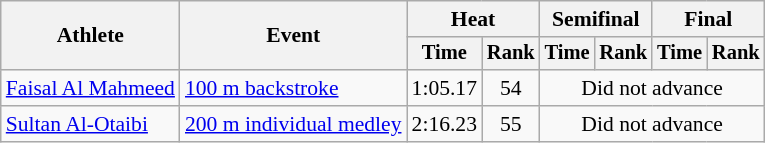<table class=wikitable style="font-size:90%;">
<tr>
<th rowspan=2>Athlete</th>
<th rowspan=2>Event</th>
<th colspan=2>Heat</th>
<th colspan=2>Semifinal</th>
<th colspan=2>Final</th>
</tr>
<tr style="font-size:95%">
<th>Time</th>
<th>Rank</th>
<th>Time</th>
<th>Rank</th>
<th>Time</th>
<th>Rank</th>
</tr>
<tr align=center>
<td align=left><a href='#'>Faisal Al Mahmeed</a></td>
<td align=left><a href='#'>100 m backstroke</a></td>
<td>1:05.17</td>
<td>54</td>
<td colspan=4>Did not advance</td>
</tr>
<tr align=center>
<td align=left><a href='#'>Sultan Al-Otaibi</a></td>
<td align=left><a href='#'>200 m individual medley</a></td>
<td>2:16.23</td>
<td>55</td>
<td colspan=4>Did not advance</td>
</tr>
</table>
